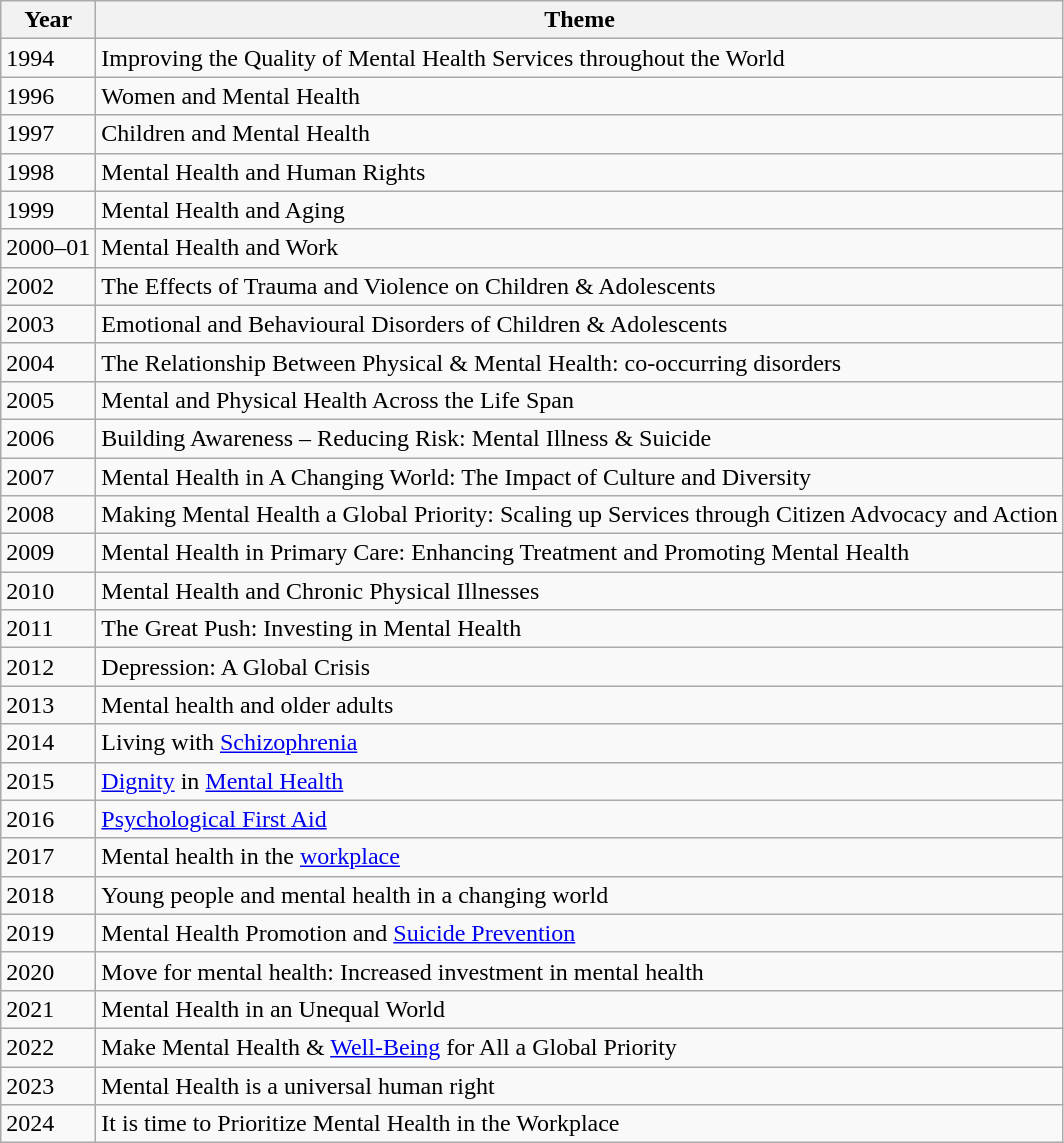<table class="wikitable">
<tr>
<th>Year</th>
<th>Theme</th>
</tr>
<tr>
<td>1994</td>
<td>Improving the Quality of Mental Health Services throughout the World</td>
</tr>
<tr>
<td>1996</td>
<td>Women and Mental Health</td>
</tr>
<tr>
<td>1997</td>
<td>Children and Mental Health</td>
</tr>
<tr>
<td>1998</td>
<td>Mental Health and Human Rights</td>
</tr>
<tr>
<td>1999</td>
<td>Mental Health and Aging</td>
</tr>
<tr>
<td>2000–01</td>
<td>Mental Health and Work</td>
</tr>
<tr>
<td>2002</td>
<td>The Effects of Trauma and Violence on Children & Adolescents</td>
</tr>
<tr>
<td>2003</td>
<td>Emotional and Behavioural Disorders of Children & Adolescents</td>
</tr>
<tr>
<td>2004</td>
<td>The Relationship Between Physical & Mental Health: co-occurring disorders</td>
</tr>
<tr>
<td>2005</td>
<td>Mental and Physical Health Across the Life Span</td>
</tr>
<tr>
<td>2006</td>
<td>Building Awareness – Reducing Risk: Mental Illness & Suicide</td>
</tr>
<tr>
<td>2007</td>
<td>Mental Health in A Changing World: The Impact of Culture and Diversity</td>
</tr>
<tr>
<td>2008</td>
<td>Making Mental Health a Global Priority: Scaling up Services through Citizen Advocacy and Action</td>
</tr>
<tr>
<td>2009</td>
<td>Mental Health in Primary Care: Enhancing Treatment and Promoting Mental Health</td>
</tr>
<tr>
<td>2010</td>
<td>Mental Health and Chronic Physical Illnesses</td>
</tr>
<tr>
<td>2011</td>
<td>The Great Push: Investing in Mental Health</td>
</tr>
<tr>
<td>2012</td>
<td>Depression: A Global Crisis</td>
</tr>
<tr>
<td>2013</td>
<td>Mental health and older adults</td>
</tr>
<tr>
<td>2014</td>
<td>Living with <a href='#'>Schizophrenia</a></td>
</tr>
<tr>
<td>2015</td>
<td><a href='#'>Dignity</a> in <a href='#'>Mental Health</a></td>
</tr>
<tr>
<td>2016</td>
<td><a href='#'>Psychological First Aid</a></td>
</tr>
<tr>
<td>2017</td>
<td>Mental health in the <a href='#'>workplace</a></td>
</tr>
<tr>
<td>2018</td>
<td>Young people and mental health in a changing world</td>
</tr>
<tr>
<td>2019</td>
<td>Mental Health Promotion and <a href='#'>Suicide Prevention</a></td>
</tr>
<tr>
<td>2020</td>
<td>Move for mental health: Increased investment in mental health</td>
</tr>
<tr>
<td>2021</td>
<td>Mental Health in an Unequal World</td>
</tr>
<tr>
<td>2022</td>
<td>Make Mental Health & <a href='#'>Well-Being</a> for All a Global Priority</td>
</tr>
<tr>
<td>2023</td>
<td>Mental Health is a universal human right</td>
</tr>
<tr>
<td>2024</td>
<td>It is time to Prioritize Mental Health in the Workplace</td>
</tr>
</table>
